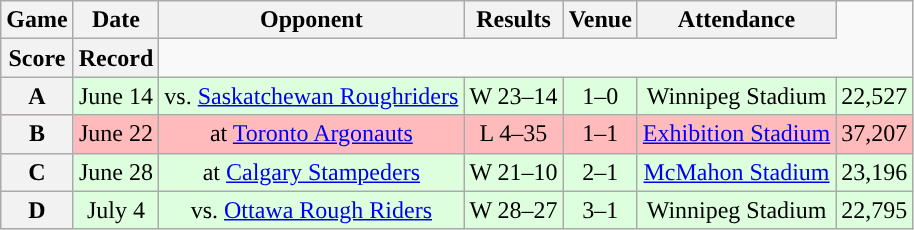<table class="wikitable" style="text-align:center">
<tr>
<th>Game</th>
<th>Date</th>
<th>Opponent</th>
<th>Results</th>
<th>Venue</th>
<th>Attendance</th>
</tr>
<tr>
<th>Score</th>
<th>Record</th>
</tr>
<tr style="background:#ddffdd">
<th>A</th>
<td>June 14</td>
<td>vs. <a href='#'>Saskatchewan Roughriders</a></td>
<td>W 23–14</td>
<td>1–0</td>
<td>Winnipeg Stadium</td>
<td>22,527</td>
</tr>
<tr style="background:#ffbbbb">
<th>B</th>
<td>June 22</td>
<td>at <a href='#'>Toronto Argonauts</a></td>
<td>L 4–35</td>
<td>1–1</td>
<td><a href='#'>Exhibition Stadium</a></td>
<td>37,207</td>
</tr>
<tr style="background:#ddffdd">
<th>C</th>
<td>June 28</td>
<td>at <a href='#'>Calgary Stampeders</a></td>
<td>W 21–10</td>
<td>2–1</td>
<td><a href='#'>McMahon Stadium</a></td>
<td>23,196</td>
</tr>
<tr style="background:#ddffdd">
<th>D</th>
<td>July 4</td>
<td>vs. <a href='#'>Ottawa Rough Riders</a></td>
<td>W 28–27</td>
<td>3–1</td>
<td>Winnipeg Stadium</td>
<td>22,795</td>
</tr>
</table>
